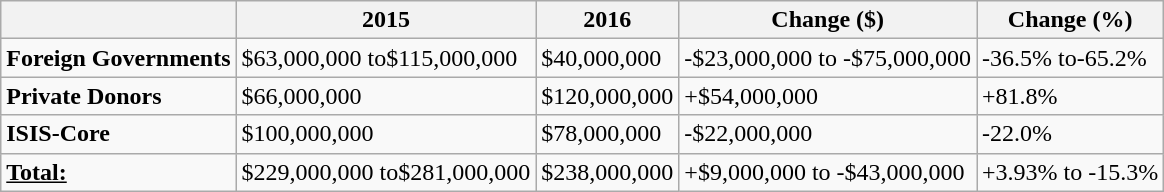<table class="wikitable">
<tr>
<th></th>
<th>2015</th>
<th>2016</th>
<th>Change ($)</th>
<th>Change (%)</th>
</tr>
<tr>
<td><strong>Foreign Governments</strong></td>
<td>$63,000,000 to$115,000,000</td>
<td>$40,000,000</td>
<td>-$23,000,000 to -$75,000,000</td>
<td>-36.5% to-65.2%</td>
</tr>
<tr>
<td><strong>Private Donors</strong></td>
<td>$66,000,000</td>
<td>$120,000,000</td>
<td> +$54,000,000</td>
<td> +81.8%</td>
</tr>
<tr>
<td><strong>ISIS-Core</strong></td>
<td>$100,000,000</td>
<td>$78,000,000</td>
<td> -$22,000,000</td>
<td> -22.0%</td>
</tr>
<tr>
<td><strong><u>Total:</u></strong></td>
<td>$229,000,000 to$281,000,000</td>
<td>$238,000,000</td>
<td> +$9,000,000 to -$43,000,000</td>
<td> +3.93% to -15.3%</td>
</tr>
</table>
